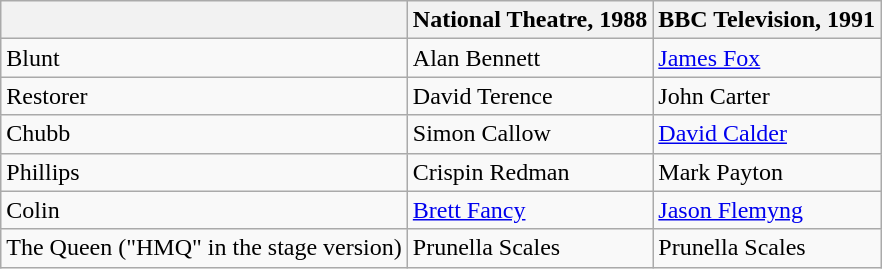<table class="wikitable plainrowheaders" style="text-align: left; margin-right: 0;">
<tr>
<th scope="col"></th>
<th scope="col">National Theatre, 1988</th>
<th scope="col">BBC Television, 1991</th>
</tr>
<tr>
<td>Blunt</td>
<td>Alan Bennett</td>
<td><a href='#'>James Fox</a></td>
</tr>
<tr>
<td>Restorer</td>
<td>David Terence</td>
<td>John Carter</td>
</tr>
<tr>
<td>Chubb</td>
<td>Simon Callow</td>
<td><a href='#'>David Calder</a></td>
</tr>
<tr>
<td>Phillips</td>
<td>Crispin Redman</td>
<td>Mark Payton</td>
</tr>
<tr>
<td>Colin</td>
<td><a href='#'>Brett Fancy</a></td>
<td><a href='#'>Jason Flemyng</a></td>
</tr>
<tr>
<td>The Queen ("HMQ" in the stage version)</td>
<td>Prunella Scales</td>
<td>Prunella Scales</td>
</tr>
</table>
